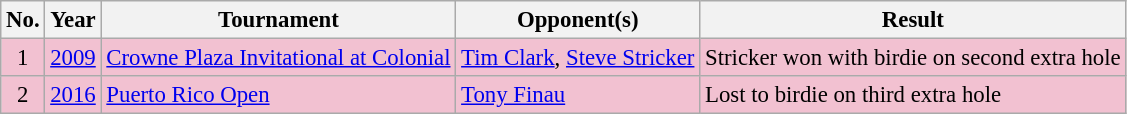<table class="wikitable" style="font-size:95%;">
<tr>
<th>No.</th>
<th>Year</th>
<th>Tournament</th>
<th>Opponent(s)</th>
<th>Result</th>
</tr>
<tr style="background:#F2C1D1;">
<td align=center>1</td>
<td align=center><a href='#'>2009</a></td>
<td><a href='#'>Crowne Plaza Invitational at Colonial</a></td>
<td> <a href='#'>Tim Clark</a>,  <a href='#'>Steve Stricker</a></td>
<td>Stricker won with birdie on second extra hole</td>
</tr>
<tr style="background:#F2C1D1;">
<td align=center>2</td>
<td align=center><a href='#'>2016</a></td>
<td><a href='#'>Puerto Rico Open</a></td>
<td> <a href='#'>Tony Finau</a></td>
<td>Lost to birdie on third extra hole</td>
</tr>
</table>
